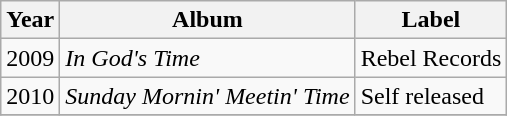<table class="wikitable">
<tr>
<th>Year</th>
<th>Album</th>
<th>Label</th>
</tr>
<tr>
<td>2009</td>
<td><em>In God's Time</em></td>
<td>Rebel Records</td>
</tr>
<tr>
<td>2010</td>
<td><em>Sunday Mornin' Meetin' Time</em></td>
<td>Self released</td>
</tr>
<tr>
</tr>
</table>
